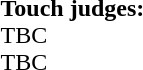<table style="width:100%; font-size:100%;">
<tr>
<td><br><strong>Touch judges:</strong>
<br> TBC
<br> TBC</td>
</tr>
</table>
